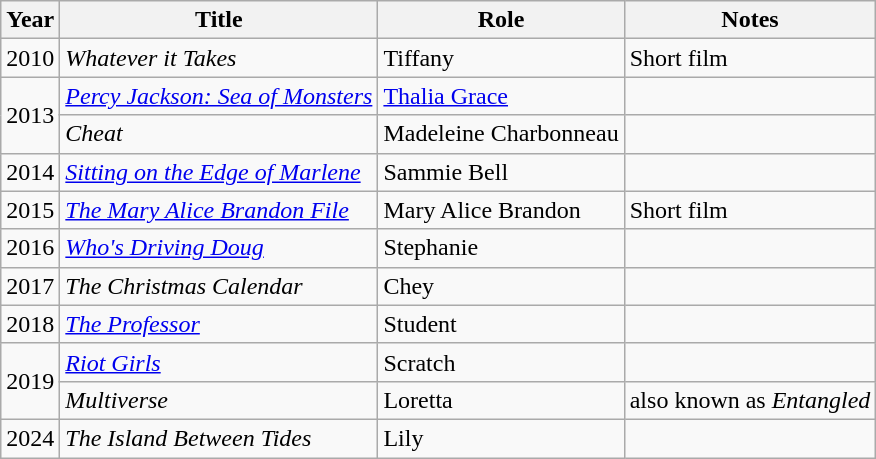<table class="wikitable sortable">
<tr>
<th>Year</th>
<th>Title</th>
<th>Role</th>
<th class="unsortable">Notes</th>
</tr>
<tr>
<td>2010</td>
<td><em>Whatever it Takes</em></td>
<td>Tiffany</td>
<td>Short film</td>
</tr>
<tr>
<td rowspan="2">2013</td>
<td><em><a href='#'>Percy Jackson: Sea of Monsters</a></em></td>
<td><a href='#'>Thalia Grace</a></td>
<td></td>
</tr>
<tr>
<td><em>Cheat</em></td>
<td>Madeleine Charbonneau</td>
<td></td>
</tr>
<tr>
<td>2014</td>
<td><em><a href='#'>Sitting on the Edge of Marlene</a></em></td>
<td>Sammie Bell</td>
<td></td>
</tr>
<tr>
<td>2015</td>
<td data-sort-value="Mary Alice Brandon File, The"><em><a href='#'>The Mary Alice Brandon File</a></em></td>
<td>Mary Alice Brandon</td>
<td>Short film</td>
</tr>
<tr>
<td>2016</td>
<td><em><a href='#'>Who's Driving Doug</a></em></td>
<td>Stephanie</td>
<td></td>
</tr>
<tr>
<td>2017</td>
<td data-sort-value="Christmas Calendar, The"><em>The Christmas Calendar</em></td>
<td>Chey</td>
<td></td>
</tr>
<tr>
<td>2018</td>
<td data-sort-value="Professor, The"><em><a href='#'>The Professor</a></em></td>
<td>Student</td>
<td></td>
</tr>
<tr>
<td rowspan="2">2019</td>
<td><em><a href='#'>Riot Girls</a></em></td>
<td>Scratch</td>
<td></td>
</tr>
<tr>
<td><em>Multiverse</em></td>
<td>Loretta</td>
<td>also known as <em>Entangled</em></td>
</tr>
<tr>
<td>2024</td>
<td data-sort-value="Island Between Tides, The"><em>The Island Between Tides</em></td>
<td>Lily</td>
</tr>
</table>
